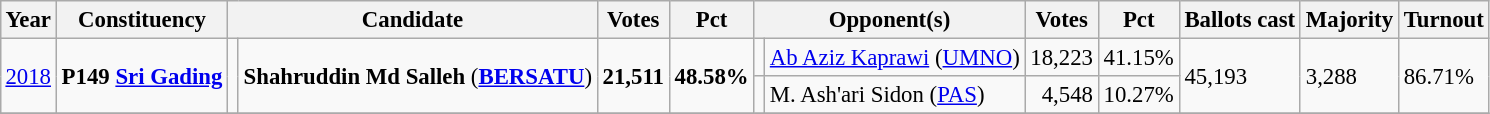<table class="wikitable" style="margin:0.5em ; font-size:95%">
<tr>
<th>Year</th>
<th>Constituency</th>
<th colspan=2>Candidate</th>
<th>Votes</th>
<th>Pct</th>
<th colspan=2>Opponent(s)</th>
<th>Votes</th>
<th>Pct</th>
<th>Ballots cast</th>
<th>Majority</th>
<th>Turnout</th>
</tr>
<tr>
<td rowspan=2><a href='#'>2018</a></td>
<td rowspan="2"><strong>P149 <a href='#'>Sri Gading</a></strong></td>
<td rowspan=2 ></td>
<td rowspan=2><strong>Shahruddin Md Salleh</strong> (<a href='#'><strong>BERSATU</strong></a>)</td>
<td rowspan=2 align="right"><strong>21,511</strong></td>
<td rowspan=2><strong>48.58%</strong></td>
<td></td>
<td><a href='#'>Ab Aziz Kaprawi</a> (<a href='#'>UMNO</a>)</td>
<td align="right">18,223</td>
<td>41.15%</td>
<td rowspan=2>45,193</td>
<td rowspan=2>3,288</td>
<td rowspan=2>86.71%</td>
</tr>
<tr>
<td></td>
<td>M. Ash'ari Sidon (<a href='#'>PAS</a>)</td>
<td align="right">4,548</td>
<td>10.27%</td>
</tr>
<tr>
</tr>
</table>
